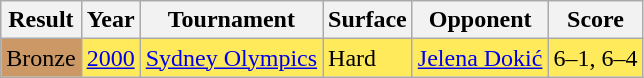<table class="sortable wikitable">
<tr>
<th>Result</th>
<th>Year</th>
<th>Tournament</th>
<th>Surface</th>
<th>Opponent</th>
<th class="unsortable">Score</th>
</tr>
<tr bgcolor="FFEA5C">
<td bgcolor="CC9966">Bronze</td>
<td><a href='#'>2000</a></td>
<td><a href='#'>Sydney Olympics</a></td>
<td>Hard</td>
<td> <a href='#'>Jelena Dokić</a></td>
<td>6–1, 6–4</td>
</tr>
</table>
